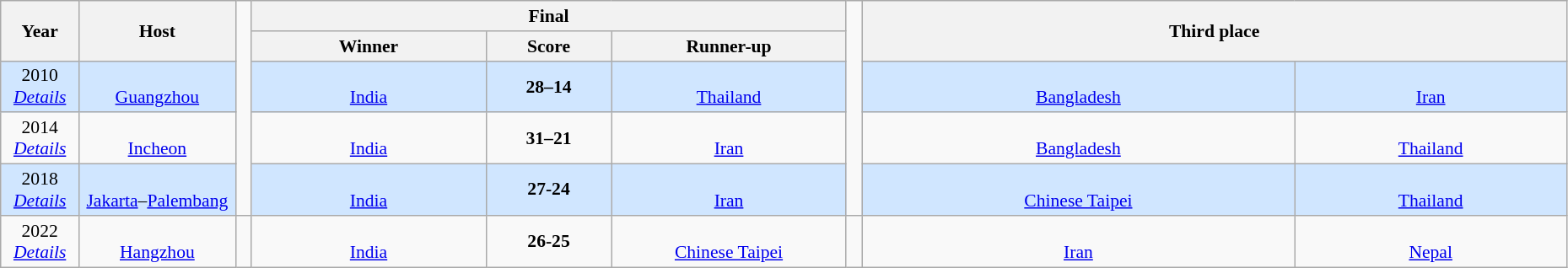<table class="wikitable" style="font-size:90%; width: 98%; text-align: center;">
<tr>
<th rowspan=2 width=5%>Year</th>
<th rowspan=2 width=10%>Host</th>
<td rowspan="5" width="1%"></td>
<th colspan=3>Final</th>
<td rowspan="5" width="1%"></td>
<th colspan="2" rowspan="2">Third place</th>
</tr>
<tr>
<th width=15%>Winner</th>
<th width=8%>Score</th>
<th width=15%>Runner-up</th>
</tr>
<tr style="background: #D0E6FF;">
<td>2010<br><em><a href='#'>Details</a></em></td>
<td><br><a href='#'>Guangzhou</a></td>
<td><br><a href='#'>India</a></td>
<td><strong>28–14</strong></td>
<td><br><a href='#'>Thailand</a></td>
<td><br><a href='#'>Bangladesh</a></td>
<td><br><a href='#'>Iran</a></td>
</tr>
<tr>
<td>2014<br><em><a href='#'>Details</a></em></td>
<td><br><a href='#'>Incheon</a></td>
<td><br><a href='#'>India</a></td>
<td><strong>31–21</strong></td>
<td><br><a href='#'>Iran</a></td>
<td><br><a href='#'>Bangladesh</a></td>
<td><br><a href='#'>Thailand</a></td>
</tr>
<tr style="background: #D0E6FF;">
<td>2018<br><em><a href='#'>Details</a></em></td>
<td><br><a href='#'>Jakarta</a>–<a href='#'>Palembang</a></td>
<td><br><a href='#'>India</a></td>
<td><strong>27-24</strong></td>
<td><br><a href='#'>Iran</a></td>
<td><br><a href='#'>Chinese Taipei</a></td>
<td><br><a href='#'>Thailand</a></td>
</tr>
<tr>
<td>2022<br><em><a href='#'>Details</a></em></td>
<td><br><a href='#'>Hangzhou</a></td>
<td></td>
<td><br><a href='#'>India</a></td>
<td><strong>26-25</strong></td>
<td><br><a href='#'>Chinese Taipei</a></td>
<td></td>
<td><br><a href='#'>Iran</a></td>
<td><br><a href='#'>Nepal</a></td>
</tr>
</table>
